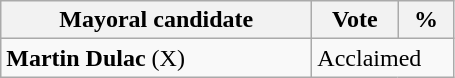<table class="wikitable">
<tr>
<th bgcolor="#DDDDFF" width="200px">Mayoral candidate</th>
<th bgcolor="#DDDDFF" width="50px">Vote</th>
<th bgcolor="#DDDDFF"  width="30px">%</th>
</tr>
<tr>
<td><strong>Martin Dulac</strong> (X)</td>
<td colspan="2">Acclaimed</td>
</tr>
</table>
